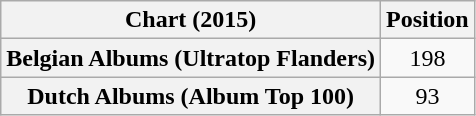<table class="wikitable sortable plainrowheaders" style="text-align:center">
<tr>
<th scope="col">Chart (2015)</th>
<th scope="col">Position</th>
</tr>
<tr>
<th scope="row">Belgian Albums (Ultratop Flanders)</th>
<td>198</td>
</tr>
<tr>
<th scope="row">Dutch Albums (Album Top 100)</th>
<td>93</td>
</tr>
</table>
